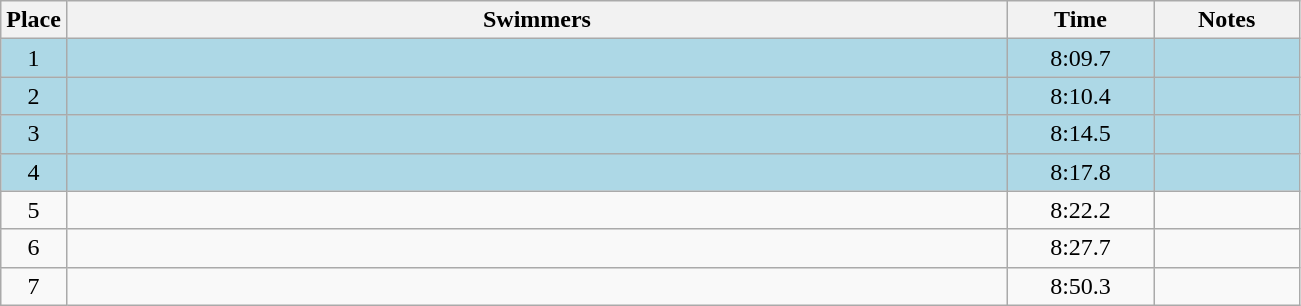<table class=wikitable style="text-align:center">
<tr>
<th>Place</th>
<th width=620>Swimmers</th>
<th width=90>Time</th>
<th width=90>Notes</th>
</tr>
<tr bgcolor=lightblue>
<td>1</td>
<td align=left></td>
<td>8:09.7</td>
<td></td>
</tr>
<tr bgcolor=lightblue>
<td>2</td>
<td align=left></td>
<td>8:10.4</td>
<td></td>
</tr>
<tr bgcolor=lightblue>
<td>3</td>
<td align=left></td>
<td>8:14.5</td>
<td></td>
</tr>
<tr bgcolor=lightblue>
<td>4</td>
<td align=left></td>
<td>8:17.8</td>
<td></td>
</tr>
<tr>
<td>5</td>
<td align=left></td>
<td>8:22.2</td>
<td></td>
</tr>
<tr>
<td>6</td>
<td align=left></td>
<td>8:27.7</td>
<td></td>
</tr>
<tr>
<td>7</td>
<td align=left></td>
<td>8:50.3</td>
<td></td>
</tr>
</table>
